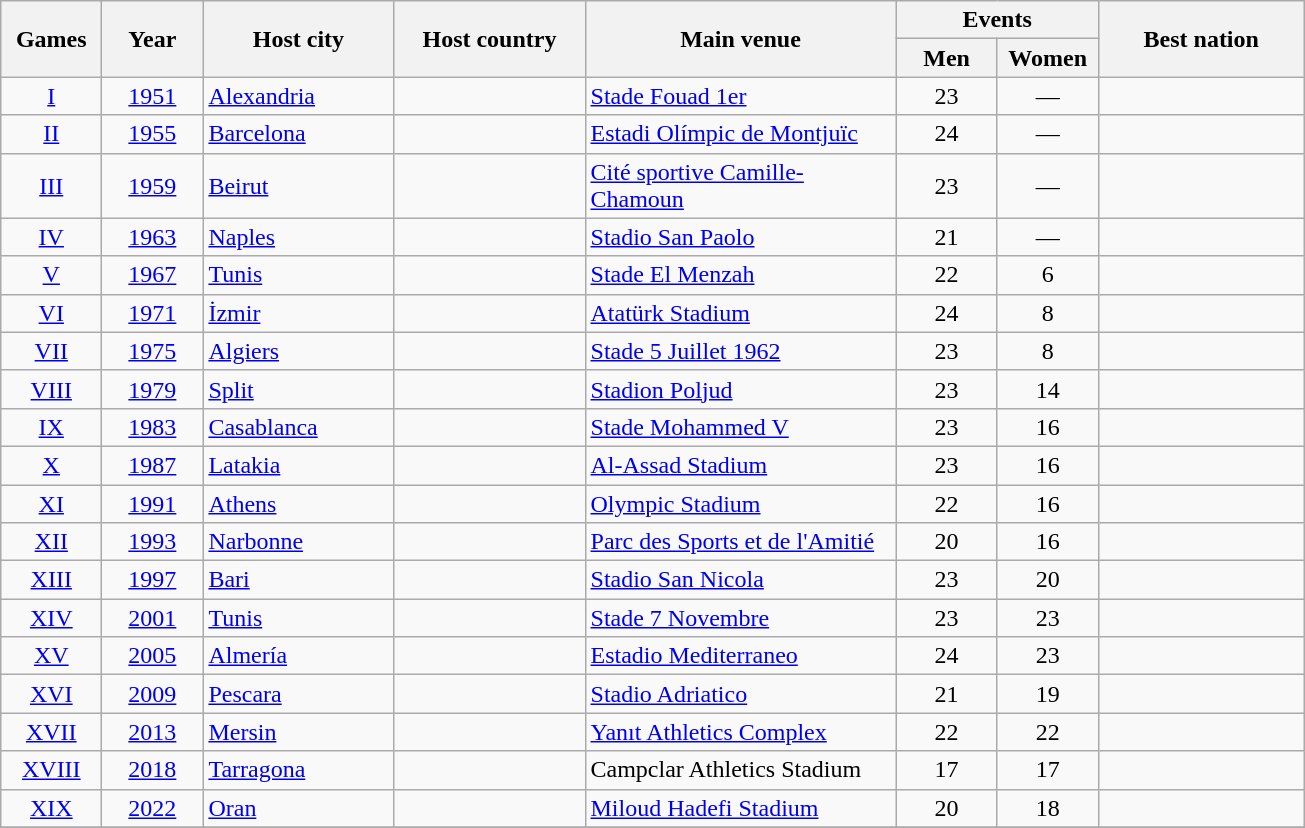<table class="wikitable">
<tr>
<th width=60 rowspan=2>Games</th>
<th width=60 rowspan=2>Year</th>
<th width=120 rowspan=2>Host city</th>
<th width=120 rowspan=2>Host country</th>
<th width=200 rowspan=2>Main venue</th>
<th width=50 colspan=2>Events</th>
<th width=130 rowspan=2>Best nation</th>
</tr>
<tr>
<th width=60>Men</th>
<th width=60>Women</th>
</tr>
<tr>
<td align=center><a href='#'>I</a></td>
<td align=center><a href='#'>1951</a></td>
<td><a href='#'>Alexandria</a></td>
<td></td>
<td><a href='#'>Stade Fouad 1er</a></td>
<td align=center>23</td>
<td align=center>—</td>
<td></td>
</tr>
<tr>
<td align=center><a href='#'>II</a></td>
<td align=center><a href='#'>1955</a></td>
<td><a href='#'>Barcelona</a></td>
<td></td>
<td><a href='#'>Estadi Olímpic de Montjuïc</a></td>
<td align=center>24</td>
<td align=center>—</td>
<td></td>
</tr>
<tr>
<td align=center><a href='#'>III</a></td>
<td align=center><a href='#'>1959</a></td>
<td><a href='#'>Beirut</a></td>
<td></td>
<td><a href='#'>Cité sportive Camille-Chamoun</a></td>
<td align=center>23</td>
<td align=center>—</td>
<td></td>
</tr>
<tr>
<td align=center><a href='#'>IV</a></td>
<td align=center><a href='#'>1963</a></td>
<td><a href='#'>Naples</a></td>
<td></td>
<td><a href='#'>Stadio San Paolo</a></td>
<td align=center>21</td>
<td align=center>—</td>
<td></td>
</tr>
<tr>
<td align=center><a href='#'>V</a></td>
<td align=center><a href='#'>1967</a></td>
<td><a href='#'>Tunis</a></td>
<td></td>
<td><a href='#'>Stade El Menzah</a></td>
<td align=center>22</td>
<td align=center>6</td>
<td></td>
</tr>
<tr>
<td align=center><a href='#'>VI</a></td>
<td align=center><a href='#'>1971</a></td>
<td><a href='#'>İzmir</a></td>
<td></td>
<td><a href='#'>Atatürk Stadium</a></td>
<td align=center>24</td>
<td align=center>8</td>
<td></td>
</tr>
<tr>
<td align=center><a href='#'>VII</a></td>
<td align=center><a href='#'>1975</a></td>
<td><a href='#'>Algiers</a></td>
<td></td>
<td><a href='#'>Stade 5 Juillet 1962</a></td>
<td align=center>23</td>
<td align=center>8</td>
<td></td>
</tr>
<tr>
<td align=center><a href='#'>VIII</a></td>
<td align=center><a href='#'>1979</a></td>
<td><a href='#'>Split</a></td>
<td></td>
<td><a href='#'>Stadion Poljud</a></td>
<td align=center>23</td>
<td align=center>14</td>
<td></td>
</tr>
<tr>
<td align=center><a href='#'>IX</a></td>
<td align=center><a href='#'>1983</a></td>
<td><a href='#'>Casablanca</a></td>
<td></td>
<td><a href='#'>Stade Mohammed V</a></td>
<td align=center>23</td>
<td align=center>16</td>
<td></td>
</tr>
<tr>
<td align=center><a href='#'>X</a></td>
<td align=center><a href='#'>1987</a></td>
<td><a href='#'>Latakia</a></td>
<td></td>
<td><a href='#'>Al-Assad Stadium</a></td>
<td align=center>23</td>
<td align=center>16</td>
<td></td>
</tr>
<tr>
<td align=center><a href='#'>XI</a></td>
<td align=center><a href='#'>1991</a></td>
<td><a href='#'>Athens</a></td>
<td></td>
<td><a href='#'>Olympic Stadium</a></td>
<td align=center>22</td>
<td align=center>16</td>
<td></td>
</tr>
<tr>
<td align=center><a href='#'>XII</a></td>
<td align=center><a href='#'>1993</a></td>
<td><a href='#'>Narbonne</a></td>
<td></td>
<td><a href='#'>Parc des Sports et de l'Amitié</a></td>
<td align=center>20</td>
<td align=center>16</td>
<td></td>
</tr>
<tr>
<td align=center><a href='#'>XIII</a></td>
<td align=center><a href='#'>1997</a></td>
<td><a href='#'>Bari</a></td>
<td></td>
<td><a href='#'>Stadio San Nicola</a></td>
<td align=center>23</td>
<td align=center>20</td>
<td></td>
</tr>
<tr>
<td align=center><a href='#'>XIV</a></td>
<td align=center><a href='#'>2001</a></td>
<td><a href='#'>Tunis</a></td>
<td></td>
<td><a href='#'>Stade 7 Novembre</a></td>
<td align=center>23</td>
<td align=center>23</td>
<td></td>
</tr>
<tr>
<td align=center><a href='#'>XV</a></td>
<td align=center><a href='#'>2005</a></td>
<td><a href='#'>Almería</a></td>
<td></td>
<td><a href='#'>Estadio Mediterraneo</a></td>
<td align=center>24</td>
<td align=center>23</td>
<td></td>
</tr>
<tr>
<td align=center><a href='#'>XVI</a></td>
<td align=center><a href='#'>2009</a></td>
<td><a href='#'>Pescara</a></td>
<td></td>
<td><a href='#'>Stadio Adriatico</a></td>
<td align=center>21</td>
<td align=center>19</td>
<td></td>
</tr>
<tr>
<td align=center><a href='#'>XVII</a></td>
<td align=center><a href='#'>2013</a></td>
<td><a href='#'>Mersin</a></td>
<td></td>
<td><a href='#'>Yanıt Athletics Complex</a></td>
<td align=center>22</td>
<td align=center>22</td>
<td></td>
</tr>
<tr>
<td align=center><a href='#'>XVIII</a></td>
<td align=center><a href='#'>2018</a></td>
<td><a href='#'>Tarragona</a></td>
<td></td>
<td>Campclar Athletics Stadium</td>
<td align=center>17</td>
<td align=center>17</td>
<td></td>
</tr>
<tr>
<td align=center><a href='#'>XIX</a></td>
<td align=center><a href='#'>2022</a></td>
<td><a href='#'>Oran</a></td>
<td></td>
<td><a href='#'>Miloud Hadefi Stadium</a></td>
<td align=center>20</td>
<td align=center>18</td>
<td></td>
</tr>
<tr>
</tr>
</table>
